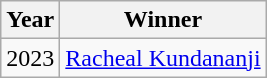<table class="wikitable">
<tr>
<th>Year</th>
<th>Winner</th>
</tr>
<tr>
<td>2023</td>
<td><a href='#'>Racheal Kundananji</a></td>
</tr>
</table>
